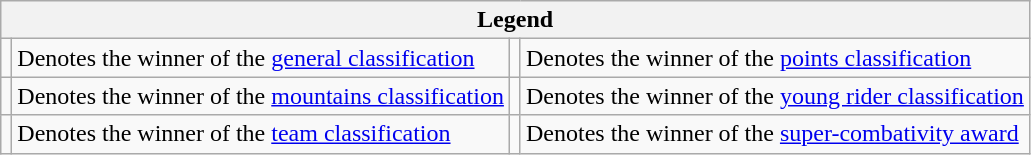<table class="wikitable">
<tr>
<th scope="col" colspan="4">Legend</th>
</tr>
<tr>
<td></td>
<td>Denotes the winner of the <a href='#'>general classification</a></td>
<td></td>
<td>Denotes the winner of the <a href='#'>points classification</a></td>
</tr>
<tr>
<td></td>
<td>Denotes the winner of the <a href='#'>mountains classification</a></td>
<td></td>
<td>Denotes the winner of the <a href='#'>young rider classification</a></td>
</tr>
<tr>
<td></td>
<td>Denotes the winner of the <a href='#'>team classification</a></td>
<td></td>
<td>Denotes the winner of the <a href='#'>super-combativity award</a></td>
</tr>
</table>
